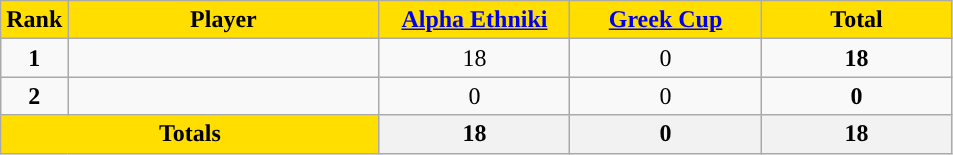<table class="wikitable sortable" style="text-align:center">
<tr>
<th style="background:#FFDE00">Rank</th>
<th width=200 style="background:#FFDE00">Player</th>
<th width=120 style="background:#FFDE00"><a href='#'>Alpha Ethniki</a></th>
<th width=120 style="background:#FFDE00"><a href='#'>Greek Cup</a></th>
<th width=120 style="background:#FFDE00">Total</th>
</tr>
<tr>
<td><strong>1</strong></td>
<td align=left></td>
<td>18</td>
<td>0</td>
<td><strong>18</strong></td>
</tr>
<tr>
<td><strong>2</strong></td>
<td align=left></td>
<td>0</td>
<td>0</td>
<td><strong>0</strong></td>
</tr>
<tr class="sortbottom">
<th colspan=2 style="background:#FFDE00"><strong>Totals</strong></th>
<th><strong>18</strong></th>
<th><strong> 0</strong></th>
<th><strong>18</strong></th>
</tr>
</table>
